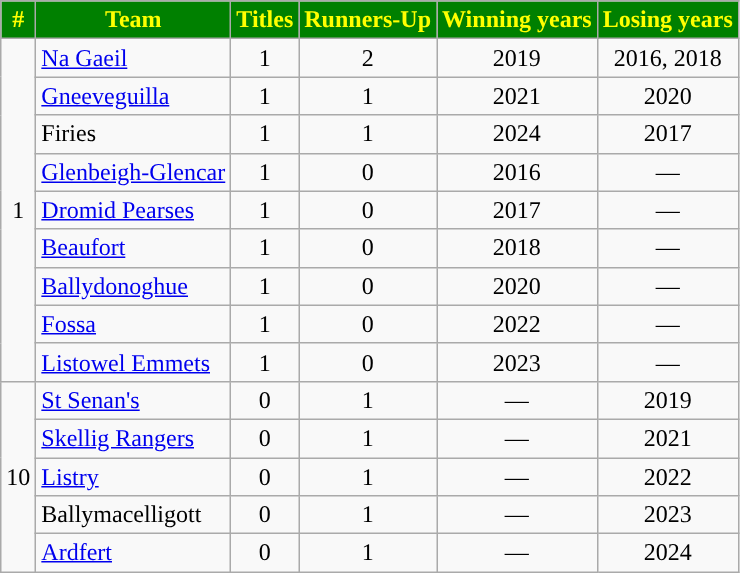<table class="wikitable sortable" style="text-align:center;">
<tr>
<th style="background:green;color:yellow">#</th>
<th style="background:green;color:yellow">Team</th>
<th style="background:green;color:yellow">Titles</th>
<th style="background:green;color:yellow">Runners-Up</th>
<th style="background:green;color:yellow">Winning years</th>
<th style="background:green;color:yellow">Losing years</th>
</tr>
<tr>
<td rowspan="9">1</td>
<td style="text-align:left"> <a href='#'>Na Gaeil</a></td>
<td>1</td>
<td>2</td>
<td>2019</td>
<td>2016, 2018</td>
</tr>
<tr>
<td style="text-align:left"> <a href='#'>Gneeveguilla</a></td>
<td>1</td>
<td>1</td>
<td>2021</td>
<td>2020</td>
</tr>
<tr>
<td style="text-align:left"> Firies</td>
<td>1</td>
<td>1</td>
<td>2024</td>
<td>2017</td>
</tr>
<tr>
<td style="text-align:left"> <a href='#'>Glenbeigh-Glencar</a></td>
<td>1</td>
<td>0</td>
<td>2016</td>
<td>—</td>
</tr>
<tr>
<td style="text-align:left"> <a href='#'>Dromid Pearses</a></td>
<td>1</td>
<td>0</td>
<td>2017</td>
<td>—</td>
</tr>
<tr>
<td style="text-align:left"> <a href='#'>Beaufort</a></td>
<td>1</td>
<td>0</td>
<td>2018</td>
<td>—</td>
</tr>
<tr>
<td style="text-align:left"> <a href='#'>Ballydonoghue</a></td>
<td>1</td>
<td>0</td>
<td>2020</td>
<td>—</td>
</tr>
<tr>
<td style="text-align:left"> <a href='#'>Fossa</a></td>
<td>1</td>
<td>0</td>
<td>2022</td>
<td>—</td>
</tr>
<tr>
<td style="text-align:left"> <a href='#'>Listowel Emmets</a></td>
<td>1</td>
<td>0</td>
<td>2023</td>
<td>—</td>
</tr>
<tr>
<td rowspan="5">10</td>
<td style="text-align:left"> <a href='#'>St Senan's</a></td>
<td>0</td>
<td>1</td>
<td>—</td>
<td>2019</td>
</tr>
<tr>
<td style="text-align:left"> <a href='#'>Skellig Rangers</a></td>
<td>0</td>
<td>1</td>
<td>—</td>
<td>2021</td>
</tr>
<tr>
<td style="text-align:left"> <a href='#'>Listry</a></td>
<td>0</td>
<td>1</td>
<td>—</td>
<td>2022</td>
</tr>
<tr>
<td style="text-align:left"> Ballymacelligott</td>
<td>0</td>
<td>1</td>
<td>—</td>
<td>2023</td>
</tr>
<tr>
<td style="text-align:left"> <a href='#'>Ardfert</a></td>
<td>0</td>
<td>1</td>
<td>—</td>
<td>2024</td>
</tr>
</table>
